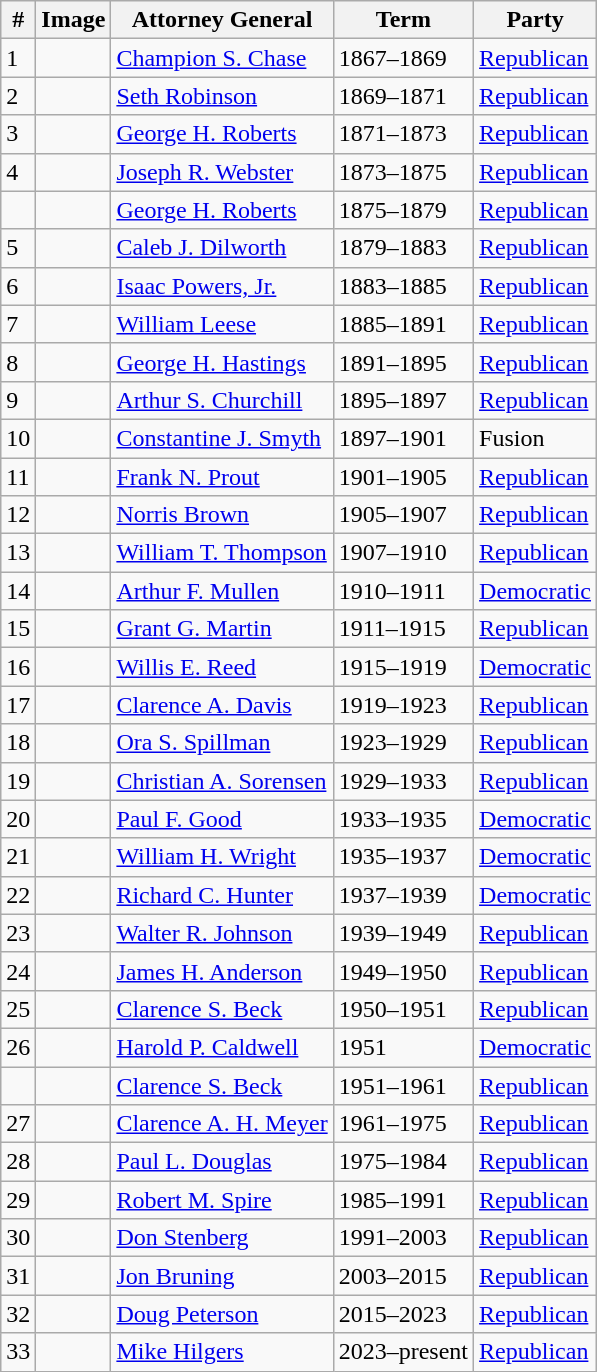<table class=wikitable>
<tr>
<th>#</th>
<th>Image</th>
<th colspan=1>Attorney General</th>
<th>Term</th>
<th>Party</th>
</tr>
<tr>
<td>1</td>
<td></td>
<td><a href='#'>Champion S. Chase</a></td>
<td>1867–1869</td>
<td><a href='#'>Republican</a></td>
</tr>
<tr>
<td>2</td>
<td></td>
<td><a href='#'>Seth Robinson</a></td>
<td>1869–1871</td>
<td><a href='#'>Republican</a></td>
</tr>
<tr>
<td>3</td>
<td></td>
<td><a href='#'>George H. Roberts</a></td>
<td>1871–1873</td>
<td><a href='#'>Republican</a></td>
</tr>
<tr>
<td>4</td>
<td></td>
<td><a href='#'>Joseph R. Webster</a></td>
<td>1873–1875</td>
<td><a href='#'>Republican</a></td>
</tr>
<tr>
<td align=center></td>
<td></td>
<td><a href='#'>George H. Roberts</a></td>
<td>1875–1879</td>
<td><a href='#'>Republican</a></td>
</tr>
<tr>
<td>5</td>
<td></td>
<td><a href='#'>Caleb J. Dilworth</a></td>
<td>1879–1883</td>
<td><a href='#'>Republican</a></td>
</tr>
<tr>
<td>6</td>
<td></td>
<td><a href='#'>Isaac Powers, Jr.</a></td>
<td>1883–1885</td>
<td><a href='#'>Republican</a></td>
</tr>
<tr>
<td>7</td>
<td></td>
<td><a href='#'>William Leese</a></td>
<td>1885–1891</td>
<td><a href='#'>Republican</a></td>
</tr>
<tr>
<td>8</td>
<td></td>
<td><a href='#'>George H. Hastings</a></td>
<td>1891–1895</td>
<td><a href='#'>Republican</a></td>
</tr>
<tr>
<td>9</td>
<td></td>
<td><a href='#'>Arthur S. Churchill</a></td>
<td>1895–1897</td>
<td><a href='#'>Republican</a></td>
</tr>
<tr>
<td>10</td>
<td></td>
<td><a href='#'>Constantine J. Smyth</a></td>
<td>1897–1901</td>
<td>Fusion</td>
</tr>
<tr>
<td>11</td>
<td></td>
<td><a href='#'>Frank N. Prout</a></td>
<td>1901–1905</td>
<td><a href='#'>Republican</a></td>
</tr>
<tr>
<td>12</td>
<td></td>
<td><a href='#'>Norris Brown</a></td>
<td>1905–1907</td>
<td><a href='#'>Republican</a></td>
</tr>
<tr>
<td>13</td>
<td></td>
<td><a href='#'>William T. Thompson</a></td>
<td>1907–1910</td>
<td><a href='#'>Republican</a></td>
</tr>
<tr>
<td>14</td>
<td></td>
<td><a href='#'>Arthur F. Mullen</a></td>
<td>1910–1911</td>
<td><a href='#'>Democratic</a></td>
</tr>
<tr>
<td>15</td>
<td></td>
<td><a href='#'>Grant G. Martin</a></td>
<td>1911–1915</td>
<td><a href='#'>Republican</a></td>
</tr>
<tr>
<td>16</td>
<td></td>
<td><a href='#'>Willis E. Reed</a></td>
<td>1915–1919</td>
<td><a href='#'>Democratic</a></td>
</tr>
<tr>
<td>17</td>
<td></td>
<td><a href='#'>Clarence A. Davis</a></td>
<td>1919–1923</td>
<td><a href='#'>Republican</a></td>
</tr>
<tr>
<td>18</td>
<td></td>
<td><a href='#'>Ora S. Spillman</a></td>
<td>1923–1929</td>
<td><a href='#'>Republican</a></td>
</tr>
<tr>
<td>19</td>
<td></td>
<td><a href='#'>Christian A. Sorensen</a></td>
<td>1929–1933</td>
<td><a href='#'>Republican</a></td>
</tr>
<tr>
<td>20</td>
<td></td>
<td><a href='#'>Paul F. Good</a></td>
<td>1933–1935</td>
<td><a href='#'>Democratic</a></td>
</tr>
<tr>
<td>21</td>
<td></td>
<td><a href='#'>William H. Wright</a></td>
<td>1935–1937</td>
<td><a href='#'>Democratic</a></td>
</tr>
<tr>
<td>22</td>
<td></td>
<td><a href='#'>Richard C. Hunter</a></td>
<td>1937–1939</td>
<td><a href='#'>Democratic</a></td>
</tr>
<tr>
<td>23</td>
<td></td>
<td><a href='#'>Walter R. Johnson</a></td>
<td>1939–1949</td>
<td><a href='#'>Republican</a></td>
</tr>
<tr>
<td>24</td>
<td></td>
<td><a href='#'>James H. Anderson</a></td>
<td>1949–1950</td>
<td><a href='#'>Republican</a></td>
</tr>
<tr>
<td>25</td>
<td></td>
<td><a href='#'>Clarence S. Beck</a></td>
<td>1950–1951</td>
<td><a href='#'>Republican</a></td>
</tr>
<tr>
<td>26</td>
<td></td>
<td><a href='#'>Harold P. Caldwell</a></td>
<td>1951 </td>
<td><a href='#'>Democratic</a></td>
</tr>
<tr>
<td align=center></td>
<td></td>
<td><a href='#'>Clarence S. Beck</a></td>
<td>1951–1961</td>
<td><a href='#'>Republican</a></td>
</tr>
<tr>
<td>27</td>
<td></td>
<td><a href='#'>Clarence A. H. Meyer</a></td>
<td>1961–1975</td>
<td><a href='#'>Republican</a></td>
</tr>
<tr>
<td>28</td>
<td></td>
<td><a href='#'>Paul L. Douglas</a></td>
<td>1975–1984</td>
<td><a href='#'>Republican</a></td>
</tr>
<tr>
<td>29</td>
<td></td>
<td><a href='#'>Robert M. Spire</a></td>
<td>1985–1991</td>
<td><a href='#'>Republican</a></td>
</tr>
<tr>
<td>30</td>
<td></td>
<td><a href='#'>Don Stenberg</a></td>
<td>1991–2003</td>
<td><a href='#'>Republican</a></td>
</tr>
<tr>
<td>31</td>
<td></td>
<td><a href='#'>Jon Bruning</a></td>
<td>2003–2015</td>
<td><a href='#'>Republican</a></td>
</tr>
<tr>
<td>32</td>
<td></td>
<td><a href='#'>Doug Peterson</a></td>
<td>2015–2023</td>
<td><a href='#'>Republican</a></td>
</tr>
<tr>
<td>33</td>
<td></td>
<td><a href='#'>Mike Hilgers</a></td>
<td>2023–present</td>
<td><a href='#'>Republican</a></td>
</tr>
</table>
